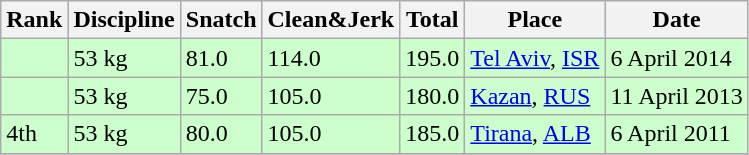<table class="wikitable">
<tr>
<th>Rank</th>
<th>Discipline</th>
<th>Snatch</th>
<th>Clean&Jerk</th>
<th>Total</th>
<th>Place</th>
<th>Date</th>
</tr>
<tr bgcolor=#CCFFCC>
<td></td>
<td>53 kg</td>
<td>81.0</td>
<td>114.0</td>
<td>195.0</td>
<td><a href='#'>Tel Aviv</a>, <a href='#'>ISR</a></td>
<td>6 April 2014</td>
</tr>
<tr bgcolor=#CCFFCC>
<td></td>
<td>53 kg</td>
<td>75.0</td>
<td>105.0</td>
<td>180.0</td>
<td><a href='#'>Kazan</a>, <a href='#'>RUS</a></td>
<td>11 April 2013</td>
</tr>
<tr bgcolor=#CCFFCC>
<td>4th</td>
<td>53 kg</td>
<td>80.0</td>
<td>105.0</td>
<td>185.0</td>
<td><a href='#'>Tirana</a>, <a href='#'>ALB</a></td>
<td>6 April 2011</td>
</tr>
<tr bgcolor=#CCFFCC>
</tr>
</table>
